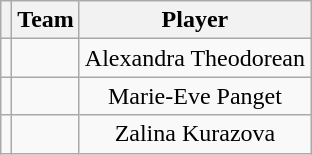<table class="wikitable sortable" style="text-align:center">
<tr>
<th></th>
<th>Team</th>
<th>Player</th>
</tr>
<tr>
<td></td>
<td align=left></td>
<td>Alexandra Theodorean</td>
</tr>
<tr>
<td></td>
<td align=left></td>
<td>Marie-Eve Panget</td>
</tr>
<tr>
<td></td>
<td align=left></td>
<td>Zalina Kurazova</td>
</tr>
</table>
